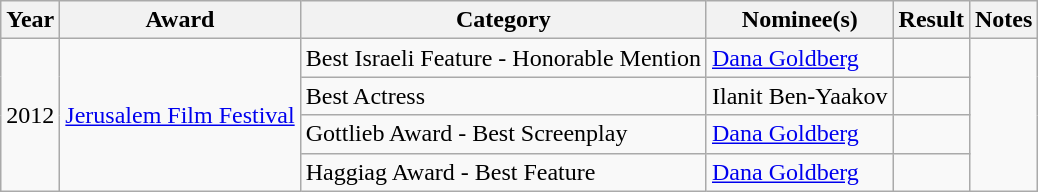<table class="wikitable">
<tr>
<th>Year</th>
<th>Award</th>
<th>Category</th>
<th>Nominee(s)</th>
<th>Result</th>
<th>Notes</th>
</tr>
<tr>
<td rowspan="4">2012</td>
<td rowspan="4"><a href='#'>Jerusalem Film Festival</a></td>
<td>Best Israeli Feature - Honorable Mention</td>
<td><a href='#'>Dana Goldberg</a></td>
<td></td>
<td rowspan="4"></td>
</tr>
<tr>
<td>Best Actress</td>
<td>Ilanit Ben-Yaakov</td>
<td></td>
</tr>
<tr>
<td>Gottlieb Award - Best Screenplay</td>
<td><a href='#'>Dana Goldberg</a></td>
<td></td>
</tr>
<tr>
<td>Haggiag Award - Best Feature</td>
<td><a href='#'>Dana Goldberg</a></td>
<td></td>
</tr>
</table>
